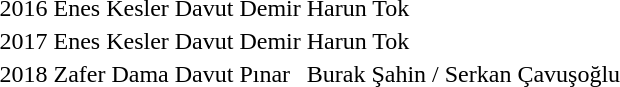<table>
<tr>
<td>2016</td>
<td>Enes Kesler</td>
<td>Davut Demir</td>
<td>Harun Tok</td>
</tr>
<tr>
<td>2017</td>
<td>Enes Kesler</td>
<td>Davut Demir</td>
<td>Harun Tok</td>
</tr>
<tr>
<td>2018</td>
<td>Zafer Dama</td>
<td>Davut Pınar</td>
<td>Burak Şahin / Serkan Çavuşoğlu</td>
</tr>
</table>
